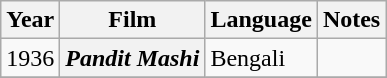<table class="wikitable sortable">
<tr>
<th>Year</th>
<th>Film</th>
<th>Language</th>
<th>Notes</th>
</tr>
<tr>
<td>1936</td>
<th><em>Pandit Mashi</em></th>
<td>Bengali</td>
<td></td>
</tr>
<tr>
</tr>
</table>
